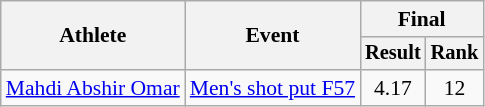<table class="wikitable" style="text-align: center; font-size:90%">
<tr>
<th rowspan="2">Athlete</th>
<th rowspan="2">Event</th>
<th colspan="2">Final</th>
</tr>
<tr style="font-size:95%">
<th>Result</th>
<th>Rank</th>
</tr>
<tr>
<td align=left><a href='#'>Mahdi Abshir Omar</a></td>
<td align=left><a href='#'>Men's shot put F57</a></td>
<td>4.17</td>
<td>12</td>
</tr>
</table>
